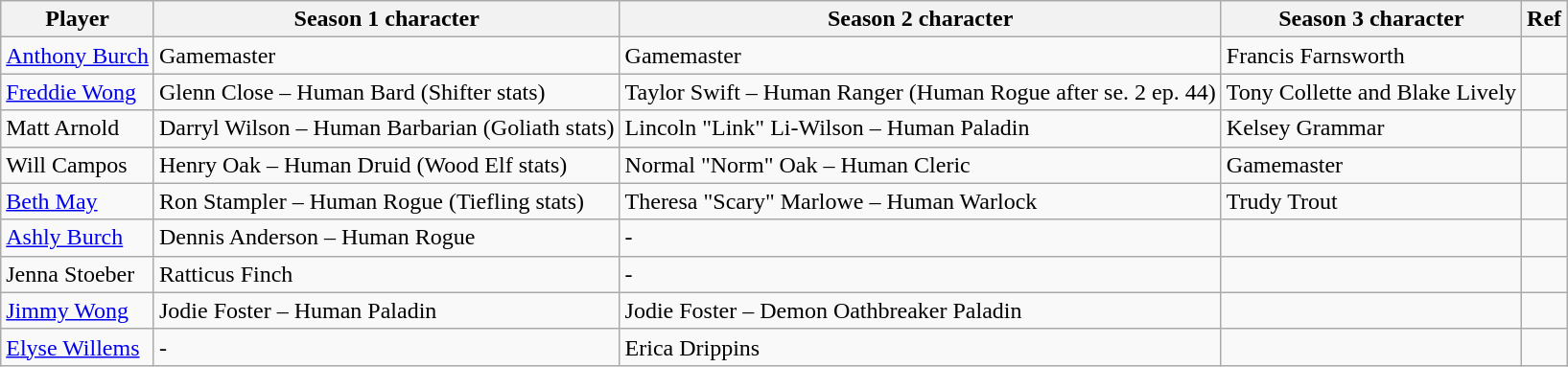<table class="wikitable">
<tr>
<th>Player</th>
<th>Season 1 character</th>
<th>Season 2 character</th>
<th>Season 3 character</th>
<th>Ref</th>
</tr>
<tr>
<td><a href='#'>Anthony Burch</a></td>
<td>Gamemaster</td>
<td>Gamemaster</td>
<td>Francis Farnsworth</td>
<td></td>
</tr>
<tr>
<td><a href='#'>Freddie Wong</a></td>
<td>Glenn Close – Human Bard (Shifter stats)</td>
<td>Taylor Swift – Human Ranger (Human Rogue after se. 2 ep. 44)</td>
<td>Tony Collette and Blake Lively</td>
<td></td>
</tr>
<tr>
<td>Matt Arnold</td>
<td>Darryl Wilson – Human Barbarian (Goliath stats)</td>
<td>Lincoln "Link" Li-Wilson – Human Paladin</td>
<td>Kelsey Grammar</td>
<td></td>
</tr>
<tr>
<td>Will Campos</td>
<td>Henry Oak – Human Druid (Wood Elf stats)</td>
<td>Normal "Norm" Oak – Human Cleric</td>
<td>Gamemaster</td>
<td></td>
</tr>
<tr>
<td><a href='#'>Beth May</a></td>
<td>Ron Stampler – Human Rogue (Tiefling stats)</td>
<td>Theresa "Scary" Marlowe – Human Warlock</td>
<td>Trudy Trout</td>
<td></td>
</tr>
<tr>
<td><a href='#'>Ashly Burch</a></td>
<td>Dennis Anderson – Human Rogue</td>
<td>-</td>
<td></td>
<td></td>
</tr>
<tr>
<td>Jenna Stoeber</td>
<td>Ratticus Finch</td>
<td>-</td>
<td></td>
<td></td>
</tr>
<tr>
<td><a href='#'>Jimmy Wong</a></td>
<td>Jodie Foster – Human Paladin</td>
<td>Jodie Foster – Demon Oathbreaker Paladin</td>
<td></td>
<td> </td>
</tr>
<tr>
<td><a href='#'>Elyse Willems</a></td>
<td>-</td>
<td>Erica Drippins</td>
<td></td>
<td></td>
</tr>
</table>
